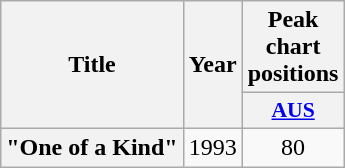<table class="wikitable plainrowheaders" style="text-align:center;">
<tr>
<th scope="col" rowspan="2">Title</th>
<th scope="col" rowspan="2">Year</th>
<th scope="col" colspan="1">Peak chart positions</th>
</tr>
<tr>
<th scope="col" style="width:3em;font-size:90%;"><a href='#'>AUS</a><br></th>
</tr>
<tr>
<th scope="row">"One of a Kind"</th>
<td>1993</td>
<td>80</td>
</tr>
</table>
